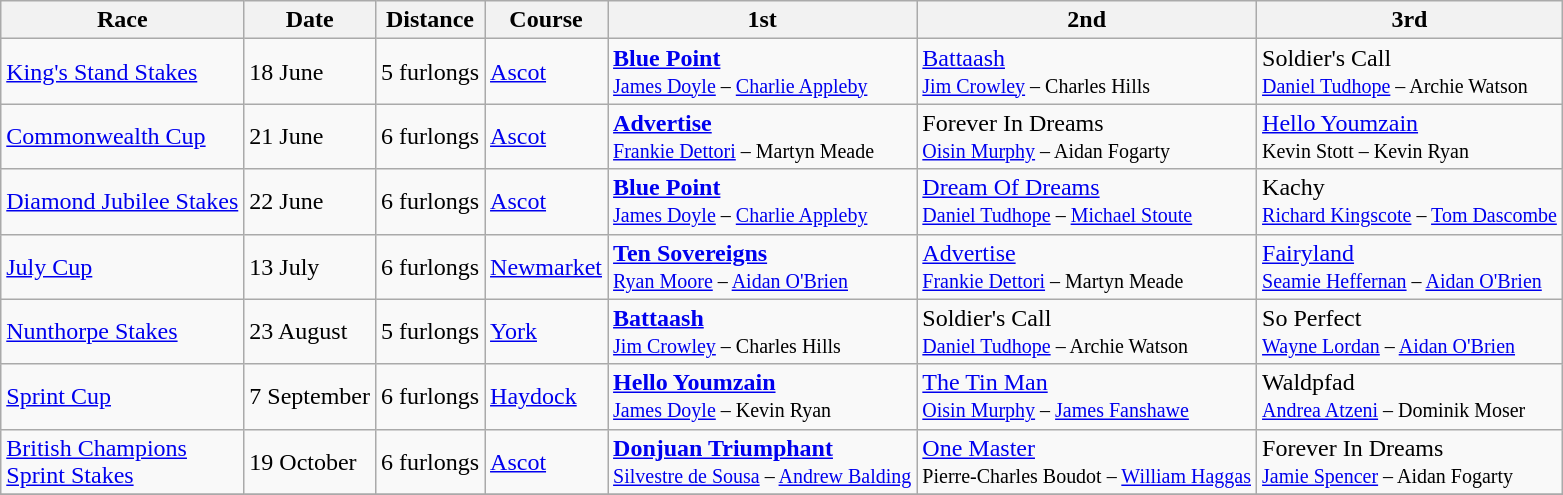<table class="wikitable sortable">
<tr>
<th>Race</th>
<th>Date</th>
<th>Distance</th>
<th>Course</th>
<th>1st</th>
<th>2nd</th>
<th>3rd</th>
</tr>
<tr>
<td><a href='#'>King's Stand Stakes</a></td>
<td>18 June</td>
<td>5 furlongs</td>
<td><a href='#'>Ascot</a></td>
<td><strong><a href='#'>Blue Point</a></strong><br><small><a href='#'>James Doyle</a> – <a href='#'>Charlie Appleby</a></small></td>
<td><a href='#'>Battaash</a><br><small><a href='#'>Jim Crowley</a> – Charles Hills</small></td>
<td>Soldier's Call<br><small><a href='#'>Daniel Tudhope</a> – Archie Watson</small></td>
</tr>
<tr>
<td><a href='#'>Commonwealth Cup</a></td>
<td>21 June</td>
<td>6 furlongs</td>
<td><a href='#'>Ascot</a></td>
<td><strong><a href='#'>Advertise</a></strong><br><small><a href='#'>Frankie Dettori</a> – Martyn Meade</small></td>
<td>Forever In Dreams<br><small><a href='#'>Oisin Murphy</a> – Aidan Fogarty</small></td>
<td><a href='#'>Hello Youmzain</a><br><small>Kevin Stott – Kevin Ryan</small></td>
</tr>
<tr>
<td><a href='#'>Diamond Jubilee Stakes</a></td>
<td>22 June</td>
<td>6 furlongs</td>
<td><a href='#'>Ascot</a></td>
<td><strong><a href='#'>Blue Point</a></strong><br><small><a href='#'>James Doyle</a> – <a href='#'>Charlie Appleby</a></small></td>
<td><a href='#'>Dream Of Dreams</a><br><small><a href='#'>Daniel Tudhope</a> – <a href='#'>Michael Stoute</a></small></td>
<td>Kachy<br><small><a href='#'>Richard Kingscote</a> – <a href='#'>Tom Dascombe</a></small></td>
</tr>
<tr>
<td><a href='#'>July Cup</a></td>
<td>13 July</td>
<td>6 furlongs</td>
<td><a href='#'>Newmarket</a></td>
<td><strong><a href='#'>Ten Sovereigns</a></strong><br><small><a href='#'>Ryan Moore</a> – <a href='#'>Aidan O'Brien</a></small></td>
<td><a href='#'>Advertise</a><br><small><a href='#'>Frankie Dettori</a> – Martyn Meade</small></td>
<td><a href='#'>Fairyland</a><br><small><a href='#'>Seamie Heffernan</a> – <a href='#'>Aidan O'Brien</a></small></td>
</tr>
<tr>
<td><a href='#'>Nunthorpe Stakes</a></td>
<td>23 August</td>
<td>5 furlongs</td>
<td><a href='#'>York</a></td>
<td><strong><a href='#'>Battaash</a></strong><br><small><a href='#'>Jim Crowley</a> – Charles Hills</small></td>
<td>Soldier's Call<br><small><a href='#'>Daniel Tudhope</a> – Archie Watson</small></td>
<td>So Perfect<br><small><a href='#'>Wayne Lordan</a> – <a href='#'>Aidan O'Brien</a></small></td>
</tr>
<tr>
<td><a href='#'>Sprint Cup</a></td>
<td>7 September</td>
<td>6 furlongs</td>
<td><a href='#'>Haydock</a></td>
<td><strong><a href='#'>Hello Youmzain</a></strong><br><small><a href='#'>James Doyle</a> – Kevin Ryan</small></td>
<td><a href='#'>The Tin Man</a><br><small><a href='#'>Oisin Murphy</a> – <a href='#'>James Fanshawe</a></small></td>
<td>Waldpfad<br><small><a href='#'>Andrea Atzeni</a> – Dominik Moser</small></td>
</tr>
<tr>
<td><a href='#'>British Champions<br>Sprint Stakes</a></td>
<td>19 October</td>
<td>6 furlongs</td>
<td><a href='#'>Ascot</a></td>
<td><strong><a href='#'>Donjuan Triumphant</a></strong><br><small><a href='#'>Silvestre de Sousa</a> – <a href='#'>Andrew Balding</a></small></td>
<td><a href='#'>One Master</a><br><small>Pierre-Charles Boudot – <a href='#'>William Haggas</a></small></td>
<td>Forever In Dreams<br><small><a href='#'>Jamie Spencer</a> – Aidan Fogarty</small></td>
</tr>
<tr>
</tr>
</table>
